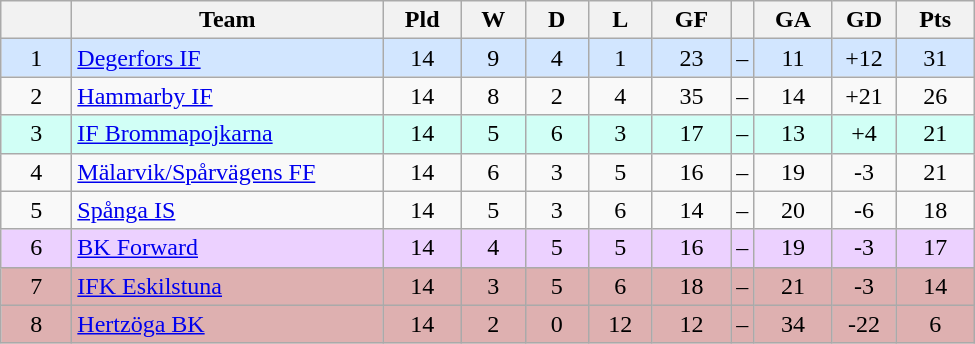<table class="wikitable" style="text-align: center">
<tr>
<th style="width: 40px;"></th>
<th style="width: 200px;">Team</th>
<th style="width: 45px;">Pld</th>
<th style="width: 35px;">W</th>
<th style="width: 35px;">D</th>
<th style="width: 35px;">L</th>
<th style="width: 45px;">GF</th>
<th></th>
<th style="width: 45px;">GA</th>
<th style="width: 35px;">GD</th>
<th style="width: 45px;">Pts</th>
</tr>
<tr style="background: #d2e6ff">
<td>1</td>
<td style="text-align: left;"><a href='#'>Degerfors IF</a></td>
<td>14</td>
<td>9</td>
<td>4</td>
<td>1</td>
<td>23</td>
<td>–</td>
<td>11</td>
<td>+12</td>
<td>31</td>
</tr>
<tr>
<td>2</td>
<td style="text-align: left;"><a href='#'>Hammarby IF</a></td>
<td>14</td>
<td>8</td>
<td>2</td>
<td>4</td>
<td>35</td>
<td>–</td>
<td>14</td>
<td>+21</td>
<td>26</td>
</tr>
<tr style="background: #d1fff6">
<td>3</td>
<td style="text-align: left;"><a href='#'>IF Brommapojkarna</a></td>
<td>14</td>
<td>5</td>
<td>6</td>
<td>3</td>
<td>17</td>
<td>–</td>
<td>13</td>
<td>+4</td>
<td>21</td>
</tr>
<tr>
<td>4</td>
<td style="text-align: left;"><a href='#'>Mälarvik/Spårvägens FF</a></td>
<td>14</td>
<td>6</td>
<td>3</td>
<td>5</td>
<td>16</td>
<td>–</td>
<td>19</td>
<td>-3</td>
<td>21</td>
</tr>
<tr>
<td>5</td>
<td style="text-align: left;"><a href='#'>Spånga IS</a></td>
<td>14</td>
<td>5</td>
<td>3</td>
<td>6</td>
<td>14</td>
<td>–</td>
<td>20</td>
<td>-6</td>
<td>18</td>
</tr>
<tr style="background: #ecd1ff">
<td>6</td>
<td style="text-align: left;"><a href='#'>BK Forward</a></td>
<td>14</td>
<td>4</td>
<td>5</td>
<td>5</td>
<td>16</td>
<td>–</td>
<td>19</td>
<td>-3</td>
<td>17</td>
</tr>
<tr style="background: #deb0b0">
<td>7</td>
<td style="text-align: left;"><a href='#'>IFK Eskilstuna</a></td>
<td>14</td>
<td>3</td>
<td>5</td>
<td>6</td>
<td>18</td>
<td>–</td>
<td>21</td>
<td>-3</td>
<td>14</td>
</tr>
<tr style="background: #deb0b0">
<td>8</td>
<td style="text-align: left;"><a href='#'>Hertzöga BK</a></td>
<td>14</td>
<td>2</td>
<td>0</td>
<td>12</td>
<td>12</td>
<td>–</td>
<td>34</td>
<td>-22</td>
<td>6</td>
</tr>
</table>
